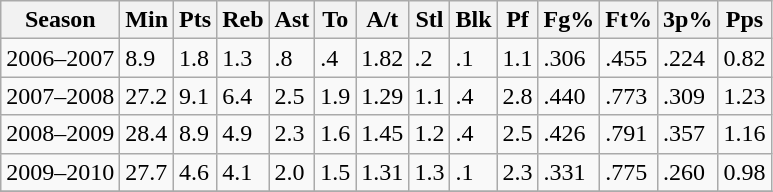<table class="wikitable">
<tr>
<th>Season</th>
<th>Min</th>
<th>Pts</th>
<th>Reb</th>
<th>Ast</th>
<th>To</th>
<th>A/t</th>
<th>Stl</th>
<th>Blk</th>
<th>Pf</th>
<th>Fg%</th>
<th>Ft%</th>
<th>3p%</th>
<th>Pps</th>
</tr>
<tr>
<td>2006–2007</td>
<td>8.9</td>
<td>1.8</td>
<td>1.3</td>
<td>.8</td>
<td>.4</td>
<td>1.82</td>
<td>.2</td>
<td>.1</td>
<td>1.1</td>
<td>.306</td>
<td>.455</td>
<td>.224</td>
<td>0.82</td>
</tr>
<tr>
<td>2007–2008</td>
<td>27.2</td>
<td>9.1</td>
<td>6.4</td>
<td>2.5</td>
<td>1.9</td>
<td>1.29</td>
<td>1.1</td>
<td>.4</td>
<td>2.8</td>
<td>.440</td>
<td>.773</td>
<td>.309</td>
<td>1.23</td>
</tr>
<tr>
<td>2008–2009</td>
<td>28.4</td>
<td>8.9</td>
<td>4.9</td>
<td>2.3</td>
<td>1.6</td>
<td>1.45</td>
<td>1.2</td>
<td>.4</td>
<td>2.5</td>
<td>.426</td>
<td>.791</td>
<td>.357</td>
<td>1.16</td>
</tr>
<tr>
<td>2009–2010</td>
<td>27.7</td>
<td>4.6</td>
<td>4.1</td>
<td>2.0</td>
<td>1.5</td>
<td>1.31</td>
<td>1.3</td>
<td>.1</td>
<td>2.3</td>
<td>.331</td>
<td>.775</td>
<td>.260</td>
<td>0.98</td>
</tr>
<tr>
</tr>
</table>
